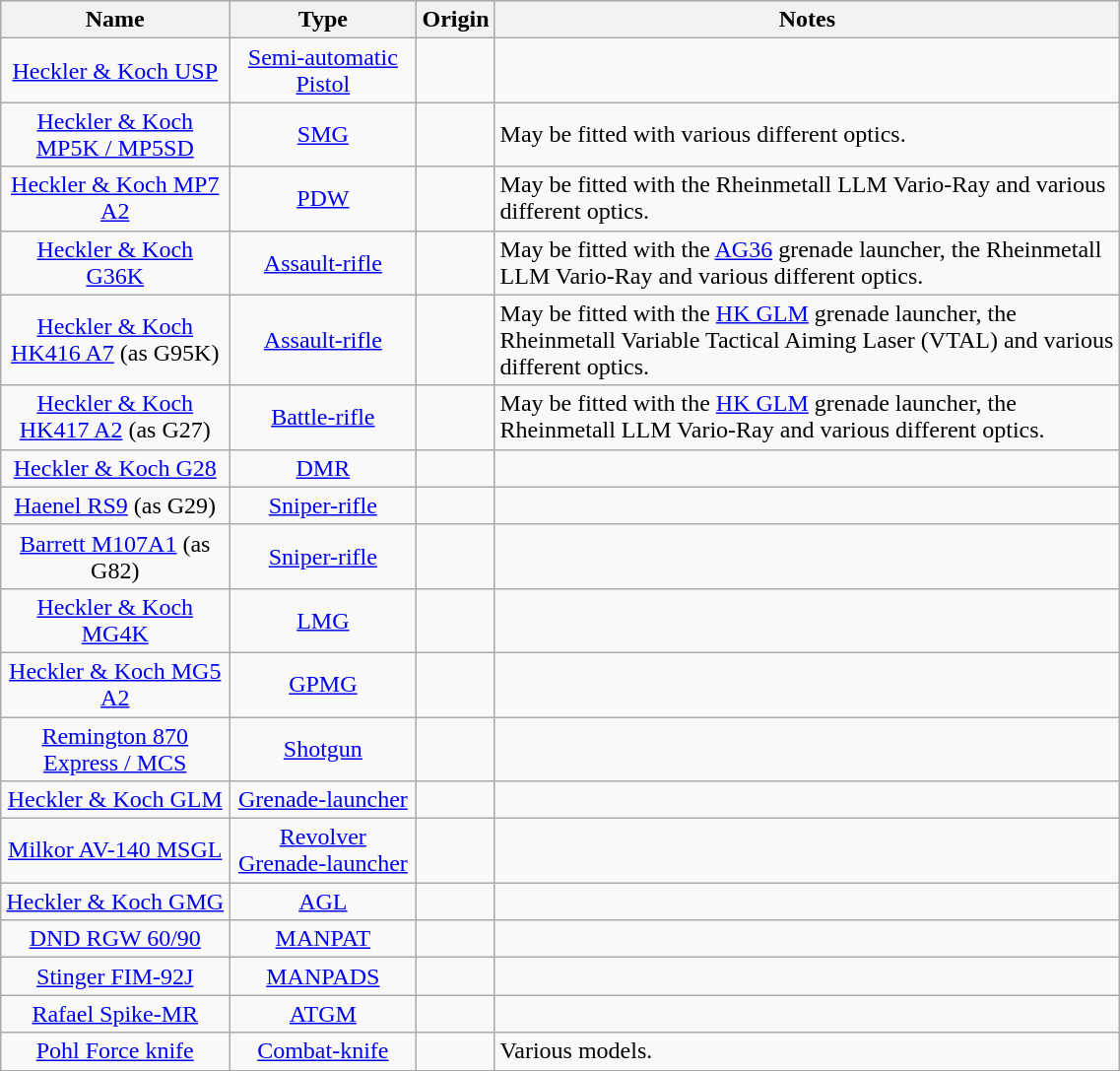<table class="wikitable" width="60%" align=center style="font-size:100%; text-align:center;">
<tr style="background: #e3e3e3"|>
<th>Name</th>
<th>Type</th>
<th>Origin</th>
<th>Notes</th>
</tr>
<tr>
<td><a href='#'>Heckler & Koch USP</a></td>
<td><a href='#'>Semi-automatic Pistol</a></td>
<td></td>
<td></td>
</tr>
<tr>
<td><a href='#'>Heckler & Koch MP5K / MP5SD</a></td>
<td><a href='#'>SMG</a></td>
<td></td>
<td style="text-align:left;">May be fitted with various different optics.</td>
</tr>
<tr>
<td><a href='#'>Heckler & Koch MP7 A2</a></td>
<td><a href='#'>PDW</a></td>
<td></td>
<td style="text-align:left;">May be fitted with the Rheinmetall LLM Vario-Ray and various different optics.</td>
</tr>
<tr>
<td><a href='#'>Heckler & Koch G36K</a></td>
<td><a href='#'>Assault-rifle</a></td>
<td></td>
<td style="text-align:left;">May be fitted with the <a href='#'>AG36</a> grenade launcher, the Rheinmetall LLM Vario-Ray and various different optics.</td>
</tr>
<tr>
<td><a href='#'>Heckler & Koch HK416 A7</a> (as G95K)</td>
<td><a href='#'>Assault-rifle</a></td>
<td></td>
<td style="text-align:left;">May be fitted with the <a href='#'>HK GLM</a> grenade launcher, the Rheinmetall Variable Tactical Aiming Laser (VTAL) and various different optics.</td>
</tr>
<tr>
<td><a href='#'>Heckler & Koch HK417 A2</a> (as G27)</td>
<td><a href='#'>Battle-rifle</a></td>
<td></td>
<td style="text-align:left;">May be fitted with the <a href='#'>HK GLM</a> grenade launcher, the Rheinmetall LLM Vario-Ray and various different optics.</td>
</tr>
<tr>
<td><a href='#'>Heckler & Koch G28</a></td>
<td><a href='#'>DMR</a></td>
<td></td>
<td></td>
</tr>
<tr>
<td><a href='#'>Haenel RS9</a> (as G29)</td>
<td><a href='#'>Sniper-rifle</a></td>
<td></td>
<td></td>
</tr>
<tr>
<td><a href='#'>Barrett M107A1</a> (as G82)</td>
<td><a href='#'>Sniper-rifle</a></td>
<td></td>
<td></td>
</tr>
<tr>
<td><a href='#'>Heckler & Koch MG4K</a></td>
<td><a href='#'>LMG</a></td>
<td></td>
<td></td>
</tr>
<tr>
<td><a href='#'>Heckler & Koch MG5 A2</a></td>
<td><a href='#'>GPMG</a></td>
<td></td>
<td></td>
</tr>
<tr>
<td><a href='#'>Remington 870 Express / MCS</a></td>
<td><a href='#'>Shotgun</a></td>
<td></td>
<td></td>
</tr>
<tr>
<td><a href='#'>Heckler & Koch GLM</a></td>
<td><a href='#'>Grenade-launcher</a></td>
<td></td>
<td></td>
</tr>
<tr>
<td><a href='#'>Milkor AV-140 MSGL</a></td>
<td><a href='#'>Revolver Grenade-launcher</a></td>
<td></td>
<td></td>
</tr>
<tr>
<td><a href='#'>Heckler & Koch GMG</a></td>
<td><a href='#'>AGL</a></td>
<td></td>
<td></td>
</tr>
<tr>
<td><a href='#'>DND RGW 60/90</a></td>
<td><a href='#'>MANPAT</a></td>
<td></td>
<td></td>
</tr>
<tr>
<td><a href='#'>Stinger FIM-92J</a></td>
<td><a href='#'>MANPADS</a></td>
<td></td>
<td></td>
</tr>
<tr>
<td><a href='#'>Rafael Spike-MR</a></td>
<td><a href='#'>ATGM</a></td>
<td></td>
<td></td>
</tr>
<tr>
<td><a href='#'>Pohl Force knife</a></td>
<td><a href='#'>Combat-knife</a></td>
<td></td>
<td style="text-align:left;">Various models.</td>
</tr>
<tr>
</tr>
</table>
